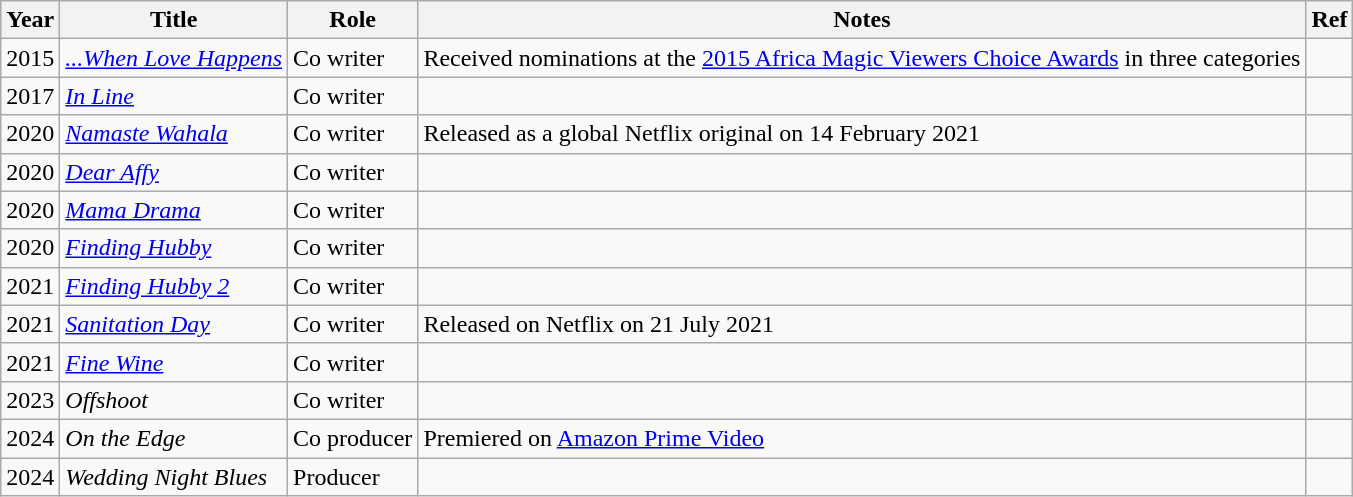<table class="wikitable">
<tr>
<th>Year</th>
<th>Title</th>
<th>Role</th>
<th>Notes</th>
<th>Ref</th>
</tr>
<tr>
<td>2015</td>
<td><em><a href='#'>...When Love Happens</a></em></td>
<td>Co writer</td>
<td>Received nominations at the <a href='#'>2015 Africa Magic Viewers Choice Awards</a> in three categories</td>
<td></td>
</tr>
<tr>
<td>2017</td>
<td><a href='#'><em>In Line</em></a></td>
<td>Co writer</td>
<td></td>
<td></td>
</tr>
<tr>
<td>2020</td>
<td><em><a href='#'>Namaste Wahala</a></em></td>
<td>Co writer</td>
<td>Released as a global Netflix original on 14 February 2021</td>
<td></td>
</tr>
<tr>
<td>2020</td>
<td><em><a href='#'>Dear Affy</a></em></td>
<td>Co writer</td>
<td></td>
<td></td>
</tr>
<tr>
<td>2020</td>
<td><em><a href='#'>Mama Drama</a></em></td>
<td>Co writer</td>
<td></td>
<td></td>
</tr>
<tr>
<td>2020</td>
<td><em><a href='#'>Finding Hubby</a></em></td>
<td>Co writer</td>
<td></td>
<td></td>
</tr>
<tr>
<td>2021</td>
<td><em><a href='#'>Finding Hubby 2</a></em></td>
<td>Co writer</td>
<td></td>
<td></td>
</tr>
<tr>
<td>2021</td>
<td><em><a href='#'>Sanitation Day</a></em></td>
<td>Co writer</td>
<td>Released on Netflix on 21 July 2021</td>
<td></td>
</tr>
<tr>
<td>2021</td>
<td><em><a href='#'>Fine Wine</a></em></td>
<td>Co writer</td>
<td></td>
<td></td>
</tr>
<tr>
<td>2023</td>
<td><em>Offshoot</em></td>
<td>Co writer</td>
<td></td>
<td></td>
</tr>
<tr>
<td>2024</td>
<td><em>On the Edge</em></td>
<td>Co producer</td>
<td>Premiered on <a href='#'>Amazon Prime Video</a></td>
<td></td>
</tr>
<tr>
<td>2024</td>
<td><em>Wedding Night Blues</em></td>
<td>Producer</td>
<td></td>
<td></td>
</tr>
</table>
